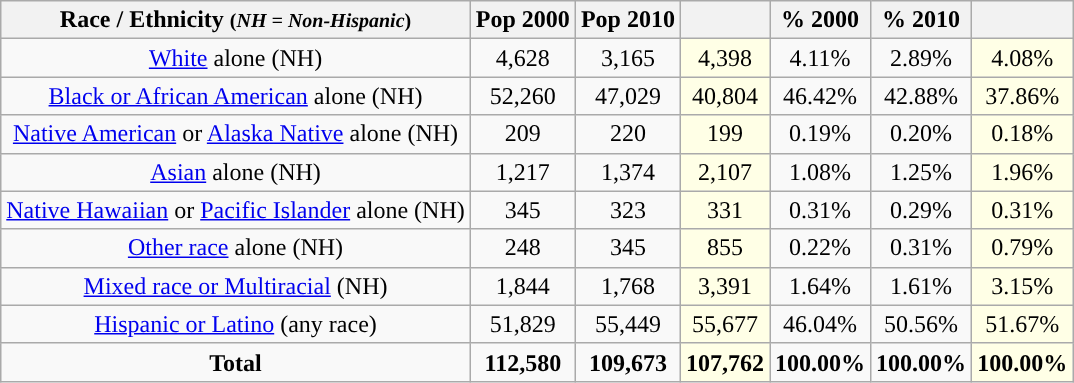<table class="wikitable" style="text-align:center;">
<tr>
<th>Race / Ethnicity <small>(<em>NH = Non-Hispanic</em>)</small></th>
<th>Pop 2000</th>
<th>Pop 2010</th>
<th></th>
<th>% 2000</th>
<th>% 2010</th>
<th></th>
</tr>
<tr>
<td><a href='#'>White</a> alone (NH)</td>
<td>4,628</td>
<td>3,165</td>
<td style='background: #ffffe6;'>4,398</td>
<td>4.11%</td>
<td>2.89%</td>
<td style='background: #ffffe6;'>4.08%</td>
</tr>
<tr>
<td><a href='#'>Black or African American</a> alone (NH)</td>
<td>52,260</td>
<td>47,029</td>
<td style='background: #ffffe6;'>40,804</td>
<td>46.42%</td>
<td>42.88%</td>
<td style='background: #ffffe6;'>37.86%</td>
</tr>
<tr>
<td><a href='#'>Native American</a> or <a href='#'>Alaska Native</a> alone (NH)</td>
<td>209</td>
<td>220</td>
<td style='background: #ffffe6;'>199</td>
<td>0.19%</td>
<td>0.20%</td>
<td style='background: #ffffe6;'>0.18%</td>
</tr>
<tr>
<td><a href='#'>Asian</a> alone (NH)</td>
<td>1,217</td>
<td>1,374</td>
<td style='background: #ffffe6;'>2,107</td>
<td>1.08%</td>
<td>1.25%</td>
<td style='background: #ffffe6;'>1.96%</td>
</tr>
<tr>
<td><a href='#'>Native Hawaiian</a> or <a href='#'>Pacific Islander</a> alone (NH)</td>
<td>345</td>
<td>323</td>
<td style='background: #ffffe6;'>331</td>
<td>0.31%</td>
<td>0.29%</td>
<td style='background: #ffffe6;'>0.31%</td>
</tr>
<tr>
<td><a href='#'>Other race</a> alone (NH)</td>
<td>248</td>
<td>345</td>
<td style='background: #ffffe6;'>855</td>
<td>0.22%</td>
<td>0.31%</td>
<td style='background: #ffffe6;'>0.79%</td>
</tr>
<tr>
<td><a href='#'>Mixed race or Multiracial</a> (NH)</td>
<td>1,844</td>
<td>1,768</td>
<td style='background: #ffffe6;'>3,391</td>
<td>1.64%</td>
<td>1.61%</td>
<td style='background: #ffffe6;'>3.15%</td>
</tr>
<tr>
<td><a href='#'>Hispanic or Latino</a> (any race)</td>
<td>51,829</td>
<td>55,449</td>
<td style='background: #ffffe6;'>55,677</td>
<td>46.04%</td>
<td>50.56%</td>
<td style='background: #ffffe6;'>51.67%</td>
</tr>
<tr>
<td><strong>Total</strong></td>
<td><strong>112,580</strong></td>
<td><strong>109,673</strong></td>
<td style='background: #ffffe6;'><strong>107,762</strong></td>
<td><strong>100.00%</strong></td>
<td><strong>100.00%</strong></td>
<td style='background: #ffffe6;'><strong>100.00%</strong></td>
</tr>
</table>
